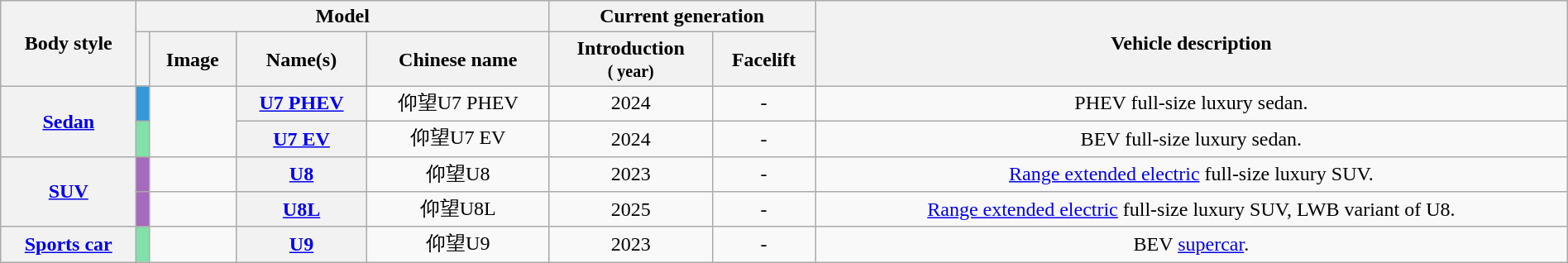<table class="wikitable sortable" style="text-align: center; width: 100%">
<tr>
<th rowspan="2">Body style</th>
<th colspan="4" width="1px">Model</th>
<th colspan="2">Current generation</th>
<th rowspan="2">Vehicle description</th>
</tr>
<tr>
<th class="unsortable"></th>
<th class="unsortable">Image</th>
<th>Name(s)</th>
<th>Chinese name</th>
<th>Introduction<br><small>( year)</small></th>
<th class="unsortable">Facelift</th>
</tr>
<tr>
<th rowspan="2"><a href='#'>Sedan</a></th>
<td style="background: #3498DB"></td>
<td rowspan="2"></td>
<th><a href='#'>U7 PHEV</a></th>
<td>仰望U7 PHEV</td>
<td>2024</td>
<td>-</td>
<td>PHEV full-size luxury sedan.</td>
</tr>
<tr>
<td style="background: #82E0AA"></td>
<th><a href='#'>U7 EV</a></th>
<td>仰望U7 EV</td>
<td>2024</td>
<td>-</td>
<td>BEV full-size luxury sedan.</td>
</tr>
<tr>
<th rowspan="2"><a href='#'>SUV</a></th>
<td style="background: #A569BD"></td>
<td></td>
<th><a href='#'>U8</a></th>
<td>仰望U8</td>
<td>2023</td>
<td>-</td>
<td><a href='#'>Range extended electric</a> full-size luxury SUV.</td>
</tr>
<tr>
<td style="background: #A569BD"></td>
<td></td>
<th><a href='#'>U8L</a></th>
<td>仰望U8L</td>
<td>2025</td>
<td>-</td>
<td><a href='#'>Range extended electric</a> full-size luxury SUV, LWB variant of U8.</td>
</tr>
<tr>
<th><a href='#'>Sports car</a></th>
<td style="background: #82E0AA"></td>
<td></td>
<th><a href='#'>U9</a></th>
<td>仰望U9</td>
<td>2023</td>
<td>-</td>
<td>BEV <a href='#'>supercar</a>.</td>
</tr>
</table>
